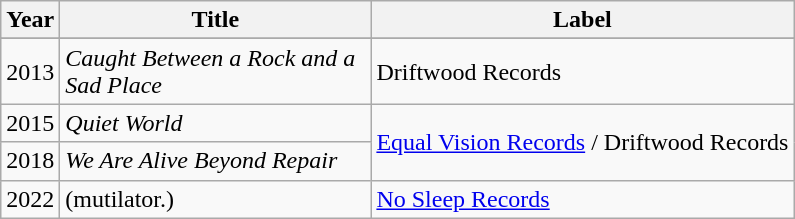<table class="wikitable">
<tr>
<th rowspan="1">Year</th>
<th width="200" rowspan="1">Title</th>
<th rowspan="1">Label</th>
</tr>
<tr>
</tr>
<tr>
<td>2013</td>
<td><em>Caught Between a Rock and a Sad Place</em></td>
<td rowspan="1">Driftwood Records</td>
</tr>
<tr>
<td>2015</td>
<td><em>Quiet World</em></td>
<td rowspan="2"><a href='#'>Equal Vision Records</a> / Driftwood Records</td>
</tr>
<tr>
<td>2018</td>
<td><em>We Are Alive Beyond Repair</em></td>
</tr>
<tr>
<td>2022</td>
<td>(mutilator.)</td>
<td><a href='#'>No Sleep Records</a></td>
</tr>
</table>
